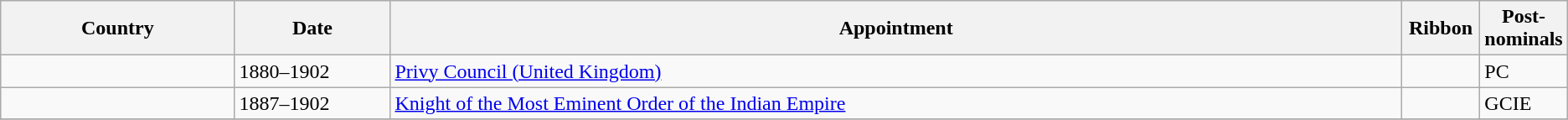<table class="wikitable">
<tr>
<th style="width:15%;">Country</th>
<th style="width:10%;">Date</th>
<th style="width:65%;">Appointment</th>
<th style="width:5%;">Ribbon</th>
<th style="width:5%;">Post-nominals</th>
</tr>
<tr>
<td></td>
<td>1880–1902</td>
<td><a href='#'>Privy Council (United Kingdom)</a></td>
<td></td>
<td>PC</td>
</tr>
<tr>
<td></td>
<td>1887–1902</td>
<td><a href='#'>Knight of the Most Eminent Order of the Indian Empire</a></td>
<td></td>
<td>GCIE</td>
</tr>
<tr>
</tr>
</table>
